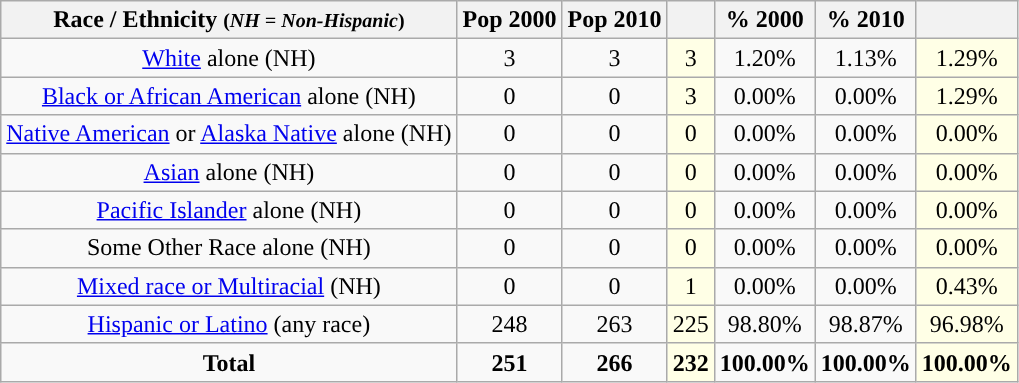<table class="wikitable" style="text-align:center;">
<tr>
<th>Race / Ethnicity <small>(<em>NH = Non-Hispanic</em>)</small></th>
<th>Pop 2000</th>
<th>Pop 2010</th>
<th></th>
<th>% 2000</th>
<th>% 2010</th>
<th></th>
</tr>
<tr>
<td><a href='#'>White</a> alone (NH)</td>
<td>3</td>
<td>3</td>
<td style='background: #ffffe6;'>3</td>
<td>1.20%</td>
<td>1.13%</td>
<td style='background: #ffffe6;'>1.29%</td>
</tr>
<tr>
<td><a href='#'>Black or African American</a> alone (NH)</td>
<td>0</td>
<td>0</td>
<td style='background: #ffffe6;'>3</td>
<td>0.00%</td>
<td>0.00%</td>
<td style='background: #ffffe6;'>1.29%</td>
</tr>
<tr>
<td><a href='#'>Native American</a> or <a href='#'>Alaska Native</a> alone (NH)</td>
<td>0</td>
<td>0</td>
<td style='background: #ffffe6;'>0</td>
<td>0.00%</td>
<td>0.00%</td>
<td style='background: #ffffe6;'>0.00%</td>
</tr>
<tr>
<td><a href='#'>Asian</a> alone (NH)</td>
<td>0</td>
<td>0</td>
<td style='background: #ffffe6;'>0</td>
<td>0.00%</td>
<td>0.00%</td>
<td style='background: #ffffe6;'>0.00%</td>
</tr>
<tr>
<td><a href='#'>Pacific Islander</a> alone (NH)</td>
<td>0</td>
<td>0</td>
<td style='background: #ffffe6;'>0</td>
<td>0.00%</td>
<td>0.00%</td>
<td style='background: #ffffe6;'>0.00%</td>
</tr>
<tr>
<td>Some Other Race alone (NH)</td>
<td>0</td>
<td>0</td>
<td style='background: #ffffe6;'>0</td>
<td>0.00%</td>
<td>0.00%</td>
<td style='background: #ffffe6;'>0.00%</td>
</tr>
<tr>
<td><a href='#'>Mixed race or Multiracial</a> (NH)</td>
<td>0</td>
<td>0</td>
<td style='background: #ffffe6;'>1</td>
<td>0.00%</td>
<td>0.00%</td>
<td style='background: #ffffe6;'>0.43%</td>
</tr>
<tr>
<td><a href='#'>Hispanic or Latino</a> (any race)</td>
<td>248</td>
<td>263</td>
<td style='background: #ffffe6;'>225</td>
<td>98.80%</td>
<td>98.87%</td>
<td style='background: #ffffe6;'>96.98%</td>
</tr>
<tr>
<td><strong>Total</strong></td>
<td><strong>251</strong></td>
<td><strong>266</strong></td>
<td style='background: #ffffe6;'><strong>232</strong></td>
<td><strong>100.00%</strong></td>
<td><strong>100.00%</strong></td>
<td style='background: #ffffe6;'><strong>100.00%</strong></td>
</tr>
</table>
